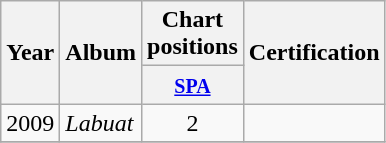<table class="wikitable">
<tr>
<th rowspan="2">Year</th>
<th rowspan="2">Album</th>
<th colspan="1">Chart positions</th>
<th rowspan="2">Certification</th>
</tr>
<tr>
<th width="20"><small><a href='#'>SPA</a><br></small></th>
</tr>
<tr>
<td rowspan="1">2009</td>
<td><em>Labuat</em></td>
<td align="center">2</td>
<td align="center"></td>
</tr>
<tr>
</tr>
</table>
